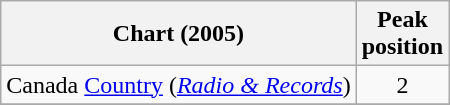<table class="wikitable sortable">
<tr>
<th align="left">Chart (2005)</th>
<th align="center">Peak<br>position</th>
</tr>
<tr>
<td align="left">Canada <a href='#'>Country</a> (<em><a href='#'>Radio & Records</a></em>)</td>
<td align="center">2</td>
</tr>
<tr>
</tr>
<tr>
</tr>
</table>
